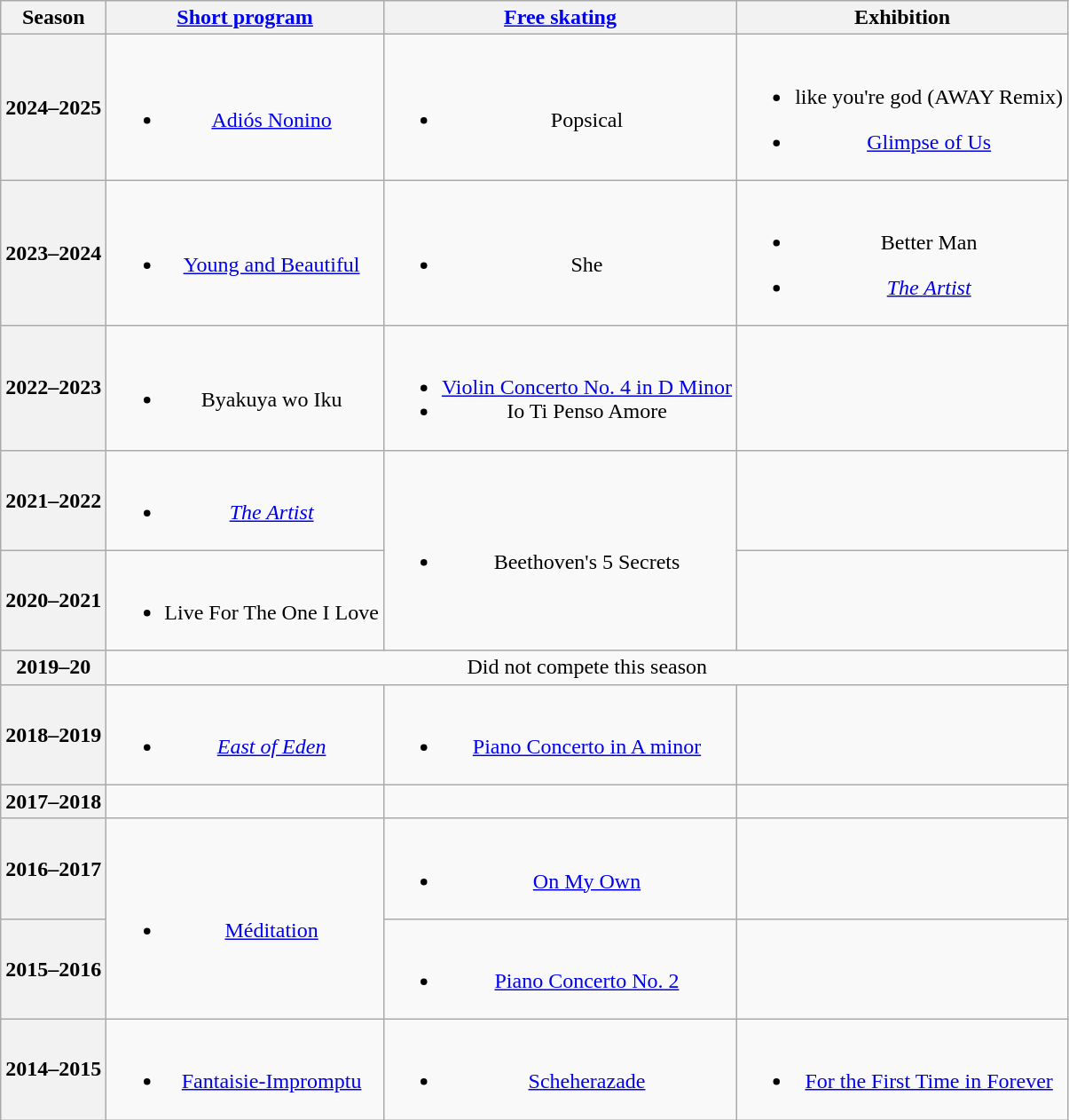<table class=wikitable style=text-align:center>
<tr>
<th>Season</th>
<th><a href='#'>Short program</a></th>
<th><a href='#'>Free skating</a></th>
<th>Exhibition</th>
</tr>
<tr>
<th>2024–2025 <br> </th>
<td><br><ul><li><a href='#'>Adiós Nonino</a> <br></li></ul></td>
<td><br><ul><li>Popsical <br></li></ul></td>
<td><br><ul><li>like you're god (AWAY Remix)<br></li></ul><ul><li><a href='#'>Glimpse of Us</a> <br></li></ul></td>
</tr>
<tr>
<th>2023–2024 <br> </th>
<td><br><ul><li><a href='#'>Young and Beautiful</a> <br></li></ul></td>
<td><br><ul><li>She <br></li></ul></td>
<td><br><ul><li>Better Man <br></li></ul><ul><li><em><a href='#'>The Artist</a></em> <br></li></ul></td>
</tr>
<tr>
<th>2022–2023 <br> </th>
<td><br><ul><li>Byakuya wo Iku <br></li></ul></td>
<td><br><ul><li><a href='#'>Violin Concerto No. 4 in D Minor</a> <br></li><li>Io Ti Penso Amore<br></li></ul></td>
<td></td>
</tr>
<tr>
<th>2021–2022 <br> </th>
<td><br><ul><li><em><a href='#'>The Artist</a></em> <br></li></ul></td>
<td rowspan=2><br><ul><li>Beethoven's 5 Secrets <br></li></ul></td>
<td></td>
</tr>
<tr>
<th>2020–2021 <br> </th>
<td><br><ul><li>Live For The One I Love <br></li></ul></td>
<td></td>
</tr>
<tr>
<th scope="row">2019–20</th>
<td colspan=3>Did not compete this season</td>
</tr>
<tr>
<th>2018–2019 <br> </th>
<td><br><ul><li><em><a href='#'>East of Eden</a></em> <br></li></ul></td>
<td><br><ul><li><a href='#'>Piano Concerto in A minor</a> <br></li></ul></td>
<td></td>
</tr>
<tr>
<th>2017–2018</th>
<td></td>
<td></td>
<td></td>
</tr>
<tr>
<th>2016–2017 <br> </th>
<td rowspan=2><br><ul><li><a href='#'>Méditation</a> <br></li></ul></td>
<td><br><ul><li><a href='#'>On My Own</a> <br></li></ul></td>
<td></td>
</tr>
<tr>
<th>2015–2016 <br> </th>
<td><br><ul><li><a href='#'>Piano Concerto No. 2</a> <br> </li></ul></td>
<td></td>
</tr>
<tr>
<th>2014–2015 <br> </th>
<td><br><ul><li><a href='#'>Fantaisie-Impromptu</a> <br></li></ul></td>
<td><br><ul><li><a href='#'>Scheherazade</a> <br></li></ul></td>
<td><br><ul><li><a href='#'>For the First Time in Forever</a> <br></li></ul></td>
</tr>
</table>
